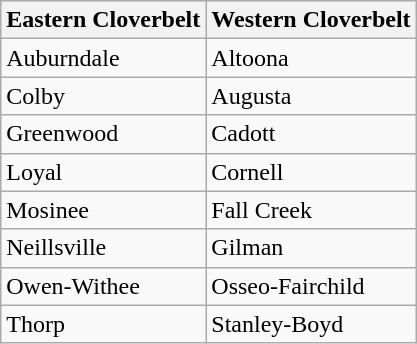<table class="wikitable">
<tr>
<th>Eastern Cloverbelt</th>
<th>Western Cloverbelt</th>
</tr>
<tr>
<td>Auburndale</td>
<td>Altoona</td>
</tr>
<tr>
<td>Colby</td>
<td>Augusta</td>
</tr>
<tr>
<td>Greenwood</td>
<td>Cadott</td>
</tr>
<tr>
<td>Loyal</td>
<td>Cornell</td>
</tr>
<tr>
<td>Mosinee</td>
<td>Fall Creek</td>
</tr>
<tr>
<td>Neillsville</td>
<td>Gilman</td>
</tr>
<tr>
<td>Owen-Withee</td>
<td>Osseo-Fairchild</td>
</tr>
<tr>
<td>Thorp</td>
<td>Stanley-Boyd</td>
</tr>
</table>
